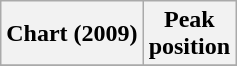<table class="wikitable sortable plainrowheaders">
<tr>
<th>Chart (2009)</th>
<th>Peak<br>position</th>
</tr>
<tr>
</tr>
</table>
